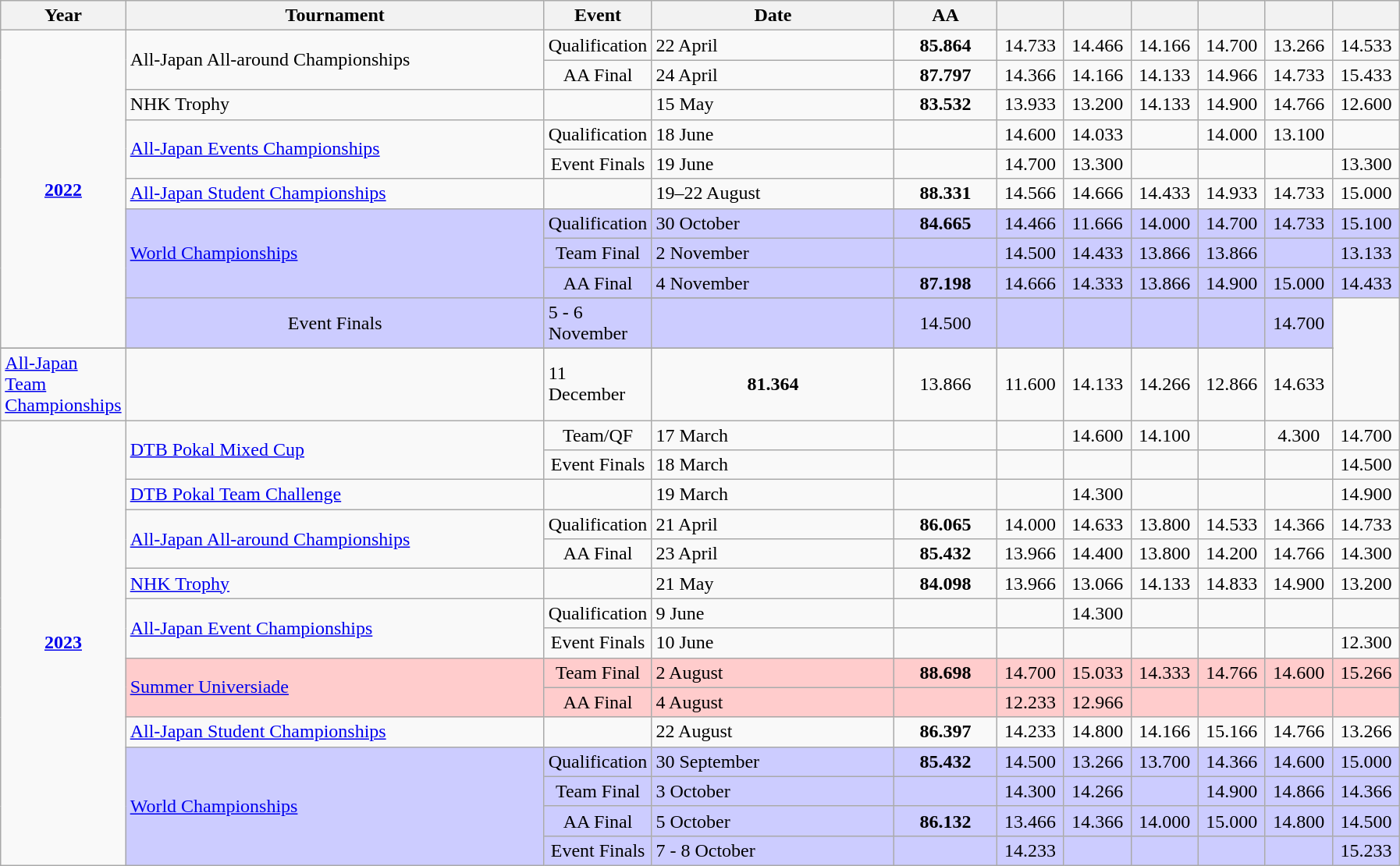<table class="wikitable sortable" style="text-align:center; font-size:100%">
<tr>
<th style="width:20px;" class=unsortable>Year</th>
<th style="width:350px;" class=unsortable>Tournament</th>
<th style="width:30px;" class=unsortable>Event</th>
<th style="width:200px;" class=unsortable>Date</th>
<th scope="col" style="width:80px;">AA</th>
<th scope="col" style="width:50px;"></th>
<th scope="col" style="width:50px;"></th>
<th scope="col" style="width:50px;"></th>
<th scope="col" style="width:50px;"></th>
<th scope="col" style="width:50px;"></th>
<th scope="col" style="width:50px;"></th>
</tr>
<tr>
<td rowspan="11"><strong><a href='#'>2022</a></strong></td>
<td rowspan="2" align=left>All-Japan All-around Championships</td>
<td>Qualification</td>
<td align=left>22 April</td>
<td><strong>85.864</strong></td>
<td>14.733</td>
<td>14.466</td>
<td>14.166</td>
<td>14.700</td>
<td>13.266</td>
<td>14.533</td>
</tr>
<tr>
<td>AA Final</td>
<td align=left>24 April</td>
<td><strong>87.797</strong></td>
<td>14.366</td>
<td>14.166</td>
<td>14.133</td>
<td>14.966</td>
<td>14.733</td>
<td>15.433</td>
</tr>
<tr>
<td align=left>NHK Trophy</td>
<td></td>
<td align=left>15 May</td>
<td><strong>83.532</strong></td>
<td>13.933</td>
<td>13.200</td>
<td>14.133</td>
<td>14.900</td>
<td>14.766</td>
<td>12.600</td>
</tr>
<tr>
<td rowspan="2" align=left><a href='#'>All-Japan Events Championships</a></td>
<td>Qualification</td>
<td align=left>18 June</td>
<td></td>
<td>14.600</td>
<td>14.033</td>
<td></td>
<td>14.000</td>
<td>13.100</td>
<td></td>
</tr>
<tr>
<td>Event Finals</td>
<td align=left>19 June</td>
<td></td>
<td>14.700</td>
<td>13.300</td>
<td></td>
<td></td>
<td></td>
<td>13.300</td>
</tr>
<tr>
<td align=left><a href='#'>All-Japan Student Championships</a></td>
<td></td>
<td align=left>19–22 August</td>
<td><strong>88.331</strong></td>
<td>14.566</td>
<td>14.666</td>
<td>14.433</td>
<td>14.933</td>
<td>14.733</td>
<td>15.000</td>
</tr>
<tr bgcolor=#CCCCFF>
<td rowspan="4" align=left><a href='#'>World Championships</a></td>
<td>Qualification</td>
<td align=left>30 October</td>
<td><strong>84.665</strong></td>
<td>14.466</td>
<td>11.666</td>
<td>14.000</td>
<td>14.700</td>
<td>14.733</td>
<td>15.100</td>
</tr>
<tr bgcolor=#CCCCFF>
<td>Team Final</td>
<td align=left>2 November</td>
<td></td>
<td>14.500</td>
<td>14.433</td>
<td>13.866</td>
<td>13.866</td>
<td></td>
<td>13.133</td>
</tr>
<tr bgcolor=#CCCCFF>
<td>AA Final</td>
<td align=left>4 November</td>
<td><strong>87.198</strong></td>
<td>14.666</td>
<td>14.333</td>
<td>13.866</td>
<td>14.900</td>
<td>15.000</td>
<td>14.433</td>
</tr>
<tr>
</tr>
<tr bgcolor=#CCCCFF>
<td>Event Finals</td>
<td align=left>5 - 6 November</td>
<td></td>
<td>14.500</td>
<td></td>
<td></td>
<td></td>
<td></td>
<td>14.700</td>
</tr>
<tr>
</tr>
<tr>
<td align=left><a href='#'>All-Japan Team Championships</a></td>
<td></td>
<td align=left>11 December</td>
<td><strong>81.364</strong></td>
<td>13.866</td>
<td>11.600</td>
<td>14.133</td>
<td>14.266</td>
<td>12.866</td>
<td>14.633</td>
</tr>
<tr>
<td rowspan="15"><strong><a href='#'>2023</a></strong></td>
<td rowspan="2" align=left><a href='#'>DTB Pokal Mixed Cup</a></td>
<td>Team/QF</td>
<td align=left>17 March</td>
<td></td>
<td></td>
<td>14.600</td>
<td>14.100</td>
<td></td>
<td>4.300</td>
<td>14.700</td>
</tr>
<tr>
<td>Event Finals</td>
<td align=left>18 March</td>
<td></td>
<td></td>
<td></td>
<td></td>
<td></td>
<td></td>
<td>14.500</td>
</tr>
<tr>
<td align=left><a href='#'>DTB Pokal Team Challenge</a></td>
<td></td>
<td align=left>19 March</td>
<td></td>
<td></td>
<td>14.300</td>
<td></td>
<td></td>
<td></td>
<td>14.900</td>
</tr>
<tr>
<td rowspan="2" align=left><a href='#'>All-Japan All-around Championships</a></td>
<td>Qualification</td>
<td align=left>21 April</td>
<td><strong>86.065</strong></td>
<td>14.000</td>
<td>14.633</td>
<td>13.800</td>
<td>14.533</td>
<td>14.366</td>
<td>14.733</td>
</tr>
<tr>
<td>AA Final</td>
<td align=left>23 April</td>
<td><strong>85.432</strong></td>
<td>13.966</td>
<td>14.400</td>
<td>13.800</td>
<td>14.200</td>
<td>14.766</td>
<td>14.300</td>
</tr>
<tr>
<td align=left><a href='#'>NHK Trophy</a></td>
<td></td>
<td align=left>21 May</td>
<td><strong>84.098</strong></td>
<td>13.966</td>
<td>13.066</td>
<td>14.133</td>
<td>14.833</td>
<td>14.900</td>
<td>13.200</td>
</tr>
<tr>
<td rowspan="2" align=left><a href='#'>All-Japan Event Championships</a></td>
<td>Qualification</td>
<td align=left>9 June</td>
<td></td>
<td></td>
<td>14.300</td>
<td></td>
<td></td>
<td></td>
<td></td>
</tr>
<tr>
<td>Event Finals</td>
<td align=left>10 June</td>
<td></td>
<td></td>
<td></td>
<td></td>
<td></td>
<td></td>
<td>12.300</td>
</tr>
<tr bgcolor="FFCCCC">
<td rowspan="2" align=left><a href='#'>Summer Universiade</a></td>
<td>Team Final</td>
<td align=left>2 August</td>
<td><strong>88.698</strong></td>
<td>14.700</td>
<td>15.033</td>
<td>14.333</td>
<td>14.766</td>
<td>14.600</td>
<td>15.266</td>
</tr>
<tr bgcolor="FFCCCC">
<td>AA Final</td>
<td align=left>4 August</td>
<td></td>
<td>12.233</td>
<td>12.966</td>
<td></td>
<td></td>
<td></td>
<td></td>
</tr>
<tr>
<td align=left><a href='#'>All-Japan Student Championships</a></td>
<td></td>
<td align=left>22 August</td>
<td><strong>86.397</strong></td>
<td>14.233</td>
<td>14.800</td>
<td>14.166</td>
<td>15.166</td>
<td>14.766</td>
<td>13.266</td>
</tr>
<tr bgcolor=#CCCCFF>
<td align=left rowspan="4"><a href='#'>World Championships</a></td>
<td>Qualification</td>
<td align=left>30 September</td>
<td><strong>85.432</strong></td>
<td>14.500</td>
<td>13.266</td>
<td>13.700</td>
<td>14.366</td>
<td>14.600</td>
<td>15.000</td>
</tr>
<tr bgcolor=#CCCCFF>
<td>Team Final</td>
<td align=left>3 October</td>
<td></td>
<td>14.300</td>
<td>14.266</td>
<td></td>
<td>14.900</td>
<td>14.866</td>
<td>14.366</td>
</tr>
<tr bgcolor=#CCCCFF>
<td>AA Final</td>
<td align=left>5 October</td>
<td><strong>86.132</strong></td>
<td>13.466</td>
<td>14.366</td>
<td>14.000</td>
<td>15.000</td>
<td>14.800</td>
<td>14.500</td>
</tr>
<tr bgcolor=#CCCCFF>
<td>Event Finals</td>
<td align=left>7 - 8 October</td>
<td></td>
<td>14.233</td>
<td></td>
<td></td>
<td></td>
<td></td>
<td>15.233</td>
</tr>
</table>
